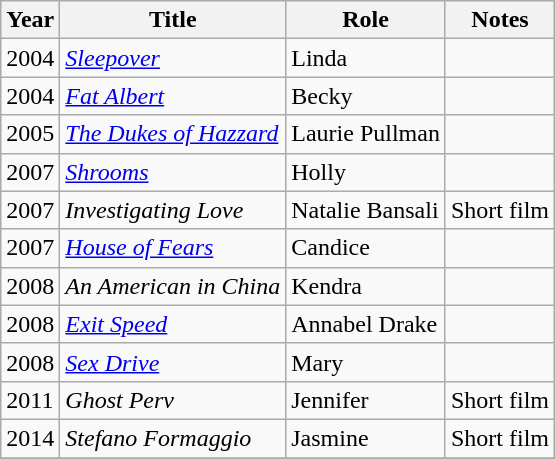<table class="wikitable sortable">
<tr>
<th>Year</th>
<th>Title</th>
<th>Role</th>
<th class="unsortable">Notes</th>
</tr>
<tr>
<td>2004</td>
<td><em><a href='#'>Sleepover</a></em></td>
<td>Linda</td>
<td></td>
</tr>
<tr>
<td>2004</td>
<td><em><a href='#'>Fat Albert</a></em></td>
<td>Becky</td>
<td></td>
</tr>
<tr>
<td>2005</td>
<td><em><a href='#'>The Dukes of Hazzard</a></em></td>
<td>Laurie Pullman</td>
<td></td>
</tr>
<tr>
<td>2007</td>
<td><em><a href='#'>Shrooms</a></em></td>
<td>Holly</td>
<td></td>
</tr>
<tr>
<td>2007</td>
<td><em>Investigating Love</em></td>
<td>Natalie Bansali</td>
<td>Short film</td>
</tr>
<tr>
<td>2007</td>
<td><em><a href='#'>House of Fears</a></em></td>
<td>Candice</td>
<td></td>
</tr>
<tr>
<td>2008</td>
<td><em>An American in China</em></td>
<td>Kendra</td>
<td></td>
</tr>
<tr>
<td>2008</td>
<td><em><a href='#'>Exit Speed</a></em></td>
<td>Annabel Drake</td>
<td></td>
</tr>
<tr>
<td>2008</td>
<td><em><a href='#'>Sex Drive</a></em></td>
<td>Mary</td>
<td></td>
</tr>
<tr>
<td>2011</td>
<td><em>Ghost Perv</em></td>
<td>Jennifer</td>
<td>Short film</td>
</tr>
<tr>
<td>2014</td>
<td><em>Stefano Formaggio</em></td>
<td>Jasmine</td>
<td>Short film</td>
</tr>
<tr>
</tr>
</table>
